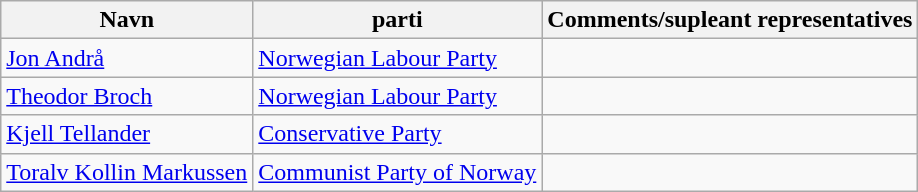<table class="wikitable">
<tr>
<th>Navn</th>
<th>parti</th>
<th>Comments/supleant representatives</th>
</tr>
<tr>
<td><a href='#'>Jon Andrå</a></td>
<td><a href='#'>Norwegian Labour Party</a></td>
<td></td>
</tr>
<tr>
<td><a href='#'>Theodor Broch</a></td>
<td><a href='#'>Norwegian Labour Party</a></td>
<td></td>
</tr>
<tr>
<td><a href='#'>Kjell Tellander</a></td>
<td><a href='#'>Conservative Party</a></td>
<td></td>
</tr>
<tr>
<td><a href='#'>Toralv Kollin Markussen</a></td>
<td><a href='#'>Communist Party of Norway</a></td>
<td></td>
</tr>
</table>
